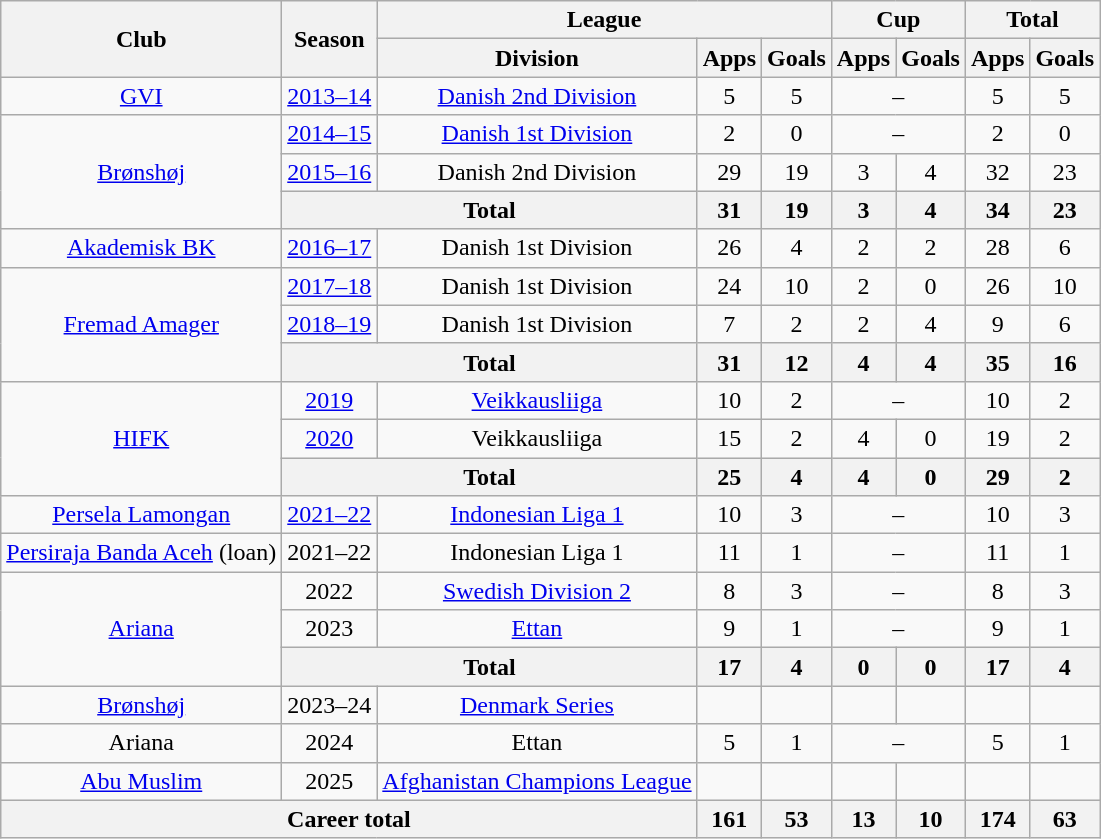<table class="wikitable" style="text-align:center">
<tr>
<th rowspan="2">Club</th>
<th rowspan="2">Season</th>
<th colspan="3">League</th>
<th colspan="2">Cup</th>
<th colspan="2">Total</th>
</tr>
<tr>
<th>Division</th>
<th>Apps</th>
<th>Goals</th>
<th>Apps</th>
<th>Goals</th>
<th>Apps</th>
<th>Goals</th>
</tr>
<tr>
<td><a href='#'>GVI</a></td>
<td><a href='#'>2013–14</a></td>
<td><a href='#'>Danish 2nd Division</a></td>
<td>5</td>
<td>5</td>
<td colspan=2>–</td>
<td>5</td>
<td>5</td>
</tr>
<tr>
<td rowspan=3><a href='#'>Brønshøj</a></td>
<td><a href='#'>2014–15</a></td>
<td><a href='#'>Danish 1st Division</a></td>
<td>2</td>
<td>0</td>
<td colspan=2>–</td>
<td>2</td>
<td>0</td>
</tr>
<tr>
<td><a href='#'>2015–16</a></td>
<td>Danish 2nd Division</td>
<td>29</td>
<td>19</td>
<td>3</td>
<td>4</td>
<td>32</td>
<td>23</td>
</tr>
<tr>
<th colspan=2>Total</th>
<th>31</th>
<th>19</th>
<th>3</th>
<th>4</th>
<th>34</th>
<th>23</th>
</tr>
<tr>
<td><a href='#'>Akademisk BK</a></td>
<td><a href='#'>2016–17</a></td>
<td>Danish 1st Division</td>
<td>26</td>
<td>4</td>
<td>2</td>
<td>2</td>
<td>28</td>
<td>6</td>
</tr>
<tr>
<td rowspan=3><a href='#'>Fremad Amager</a></td>
<td><a href='#'>2017–18</a></td>
<td>Danish 1st Division</td>
<td>24</td>
<td>10</td>
<td>2</td>
<td>0</td>
<td>26</td>
<td>10</td>
</tr>
<tr>
<td><a href='#'>2018–19</a></td>
<td>Danish 1st Division</td>
<td>7</td>
<td>2</td>
<td>2</td>
<td>4</td>
<td>9</td>
<td>6</td>
</tr>
<tr>
<th colspan=2>Total</th>
<th>31</th>
<th>12</th>
<th>4</th>
<th>4</th>
<th>35</th>
<th>16</th>
</tr>
<tr>
<td rowspan=3><a href='#'>HIFK</a></td>
<td><a href='#'>2019</a></td>
<td><a href='#'>Veikkausliiga</a></td>
<td>10</td>
<td>2</td>
<td colspan=2>–</td>
<td>10</td>
<td>2</td>
</tr>
<tr>
<td><a href='#'>2020</a></td>
<td>Veikkausliiga</td>
<td>15</td>
<td>2</td>
<td>4</td>
<td>0</td>
<td>19</td>
<td>2</td>
</tr>
<tr>
<th colspan=2>Total</th>
<th>25</th>
<th>4</th>
<th>4</th>
<th>0</th>
<th>29</th>
<th>2</th>
</tr>
<tr>
<td><a href='#'>Persela Lamongan</a></td>
<td><a href='#'>2021–22</a></td>
<td><a href='#'>Indonesian Liga 1</a></td>
<td>10</td>
<td>3</td>
<td colspan=2>–</td>
<td>10</td>
<td>3</td>
</tr>
<tr>
<td><a href='#'>Persiraja Banda Aceh</a> (loan)</td>
<td>2021–22</td>
<td>Indonesian Liga 1</td>
<td>11</td>
<td>1</td>
<td colspan=2>–</td>
<td>11</td>
<td>1</td>
</tr>
<tr>
<td rowspan=3><a href='#'>Ariana</a></td>
<td>2022</td>
<td><a href='#'>Swedish Division 2</a></td>
<td>8</td>
<td>3</td>
<td colspan=2>–</td>
<td>8</td>
<td>3</td>
</tr>
<tr>
<td>2023</td>
<td><a href='#'>Ettan</a></td>
<td>9</td>
<td>1</td>
<td colspan=2>–</td>
<td>9</td>
<td>1</td>
</tr>
<tr>
<th colspan=2>Total</th>
<th>17</th>
<th>4</th>
<th>0</th>
<th>0</th>
<th>17</th>
<th>4</th>
</tr>
<tr>
<td><a href='#'>Brønshøj</a></td>
<td>2023–24</td>
<td><a href='#'>Denmark Series</a></td>
<td></td>
<td></td>
<td></td>
<td></td>
<td></td>
<td></td>
</tr>
<tr>
<td>Ariana</td>
<td>2024</td>
<td>Ettan</td>
<td>5</td>
<td>1</td>
<td colspan=2>–</td>
<td>5</td>
<td>1</td>
</tr>
<tr>
<td><a href='#'>Abu Muslim</a></td>
<td>2025</td>
<td><a href='#'>Afghanistan Champions League</a></td>
<td></td>
<td></td>
<td></td>
<td></td>
<td></td>
<td></td>
</tr>
<tr>
<th colspan="3">Career total</th>
<th>161</th>
<th>53</th>
<th>13</th>
<th>10</th>
<th>174</th>
<th>63</th>
</tr>
</table>
